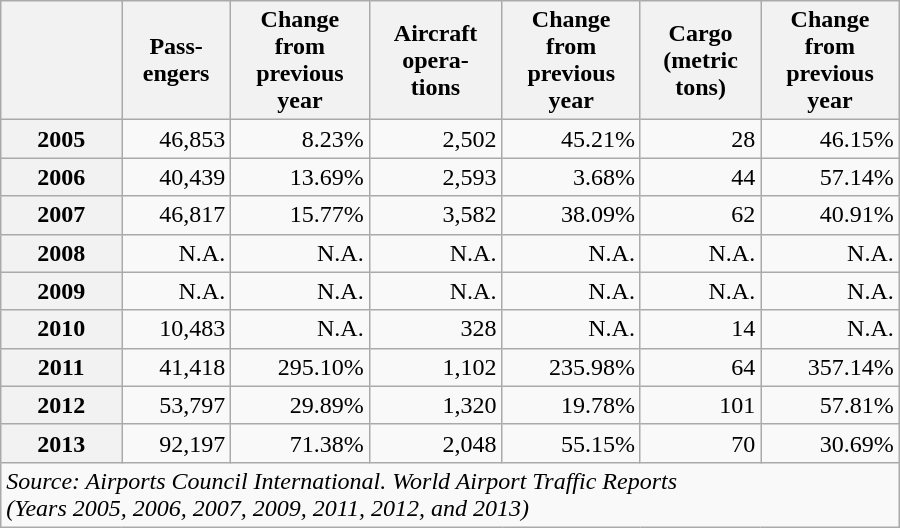<table class="wikitable"  style="text-align:right; width:600px">
<tr>
<th style="width:50px"></th>
<th style="width:20px">Pass-<br>engers</th>
<th style="width:20px">Change from previous year</th>
<th style="width:20px">Aircraft opera-<br>tions</th>
<th style="width:20px">Change from previous year</th>
<th style="width:20px">Cargo<br>(metric tons)</th>
<th style="width:20px">Change from previous year</th>
</tr>
<tr>
<th>2005</th>
<td>46,853</td>
<td>  8.23%</td>
<td>2,502</td>
<td> 45.21%</td>
<td>28</td>
<td> 46.15%</td>
</tr>
<tr>
<th>2006</th>
<td>40,439</td>
<td> 13.69%</td>
<td>2,593</td>
<td>  3.68%</td>
<td>44</td>
<td> 57.14%</td>
</tr>
<tr>
<th>2007</th>
<td>46,817</td>
<td> 15.77%</td>
<td>3,582</td>
<td> 38.09%</td>
<td>62</td>
<td> 40.91%</td>
</tr>
<tr>
<th>2008</th>
<td>N.A.</td>
<td>N.A.</td>
<td>N.A.</td>
<td>N.A.</td>
<td>N.A.</td>
<td>N.A.</td>
</tr>
<tr>
<th>2009</th>
<td>N.A.</td>
<td>N.A.</td>
<td>N.A.</td>
<td>N.A.</td>
<td>N.A.</td>
<td>N.A.</td>
</tr>
<tr>
<th>2010</th>
<td>10,483</td>
<td>N.A.</td>
<td>328</td>
<td>N.A.</td>
<td>14</td>
<td>N.A.</td>
</tr>
<tr>
<th>2011</th>
<td>41,418</td>
<td>295.10%</td>
<td>1,102</td>
<td>235.98%</td>
<td>64</td>
<td>357.14%</td>
</tr>
<tr>
<th>2012</th>
<td>53,797</td>
<td> 29.89%</td>
<td>1,320</td>
<td> 19.78%</td>
<td>101</td>
<td> 57.81%</td>
</tr>
<tr>
<th>2013</th>
<td>92,197</td>
<td> 71.38%</td>
<td>2,048</td>
<td> 55.15%</td>
<td>70</td>
<td> 30.69%</td>
</tr>
<tr>
<td colspan="7" style="text-align:left;"><em>Source: Airports Council International. World Airport Traffic Reports<br>(Years 2005, 2006, 2007, 2009, 2011, 2012, and 2013)</em></td>
</tr>
</table>
